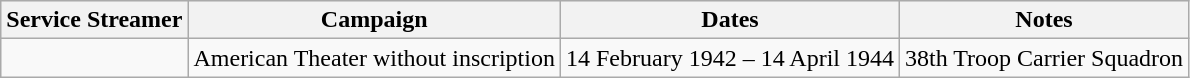<table class="wikitable">
<tr style="background:#efefef;">
<th>Service Streamer</th>
<th>Campaign</th>
<th>Dates</th>
<th>Notes</th>
</tr>
<tr>
<td></td>
<td>American Theater without inscription</td>
<td>14 February 1942 – 14 April 1944</td>
<td>38th Troop Carrier Squadron</td>
</tr>
</table>
